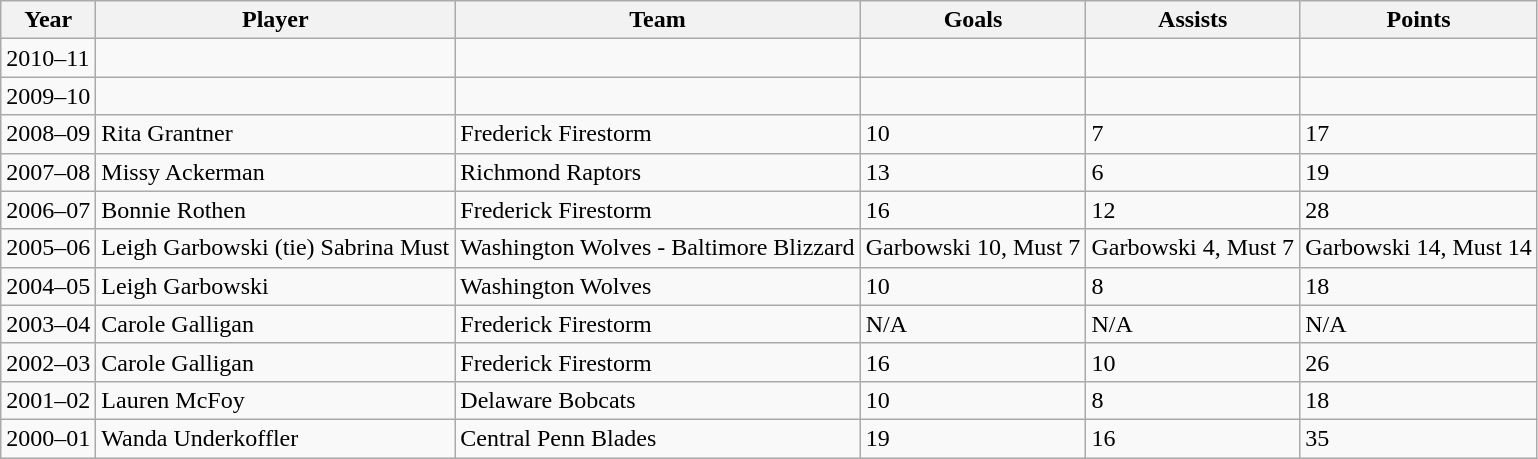<table class="wikitable">
<tr>
<th>Year</th>
<th>Player</th>
<th>Team</th>
<th>Goals</th>
<th>Assists</th>
<th>Points</th>
</tr>
<tr>
<td>2010–11</td>
<td></td>
<td></td>
<td></td>
<td></td>
<td></td>
</tr>
<tr>
<td>2009–10</td>
<td></td>
<td></td>
<td></td>
<td></td>
<td></td>
</tr>
<tr>
<td>2008–09</td>
<td>Rita Grantner</td>
<td>Frederick Firestorm</td>
<td>10</td>
<td>7</td>
<td>17</td>
</tr>
<tr>
<td>2007–08</td>
<td>Missy Ackerman</td>
<td>Richmond Raptors</td>
<td>13</td>
<td>6</td>
<td>19</td>
</tr>
<tr>
<td>2006–07</td>
<td>Bonnie Rothen</td>
<td>Frederick Firestorm</td>
<td>16</td>
<td>12</td>
<td>28</td>
</tr>
<tr>
<td>2005–06</td>
<td>Leigh Garbowski (tie) Sabrina Must</td>
<td>Washington Wolves - 	Baltimore Blizzard</td>
<td>Garbowski 10, Must 7</td>
<td>Garbowski  4, Must 7</td>
<td>Garbowski 14, Must 14</td>
</tr>
<tr>
<td>2004–05</td>
<td>Leigh Garbowski</td>
<td>Washington Wolves</td>
<td>10</td>
<td>8</td>
<td>18</td>
</tr>
<tr>
<td>2003–04</td>
<td>Carole Galligan</td>
<td>Frederick Firestorm</td>
<td>N/A</td>
<td>N/A</td>
<td>N/A</td>
</tr>
<tr>
<td>2002–03</td>
<td>Carole Galligan</td>
<td>Frederick Firestorm</td>
<td>16</td>
<td>10</td>
<td>26</td>
</tr>
<tr>
<td>2001–02</td>
<td>Lauren McFoy</td>
<td>Delaware Bobcats</td>
<td>10</td>
<td>8</td>
<td>18</td>
</tr>
<tr>
<td>2000–01</td>
<td>Wanda Underkoffler</td>
<td>Central Penn Blades</td>
<td>19</td>
<td>16</td>
<td>35</td>
</tr>
</table>
